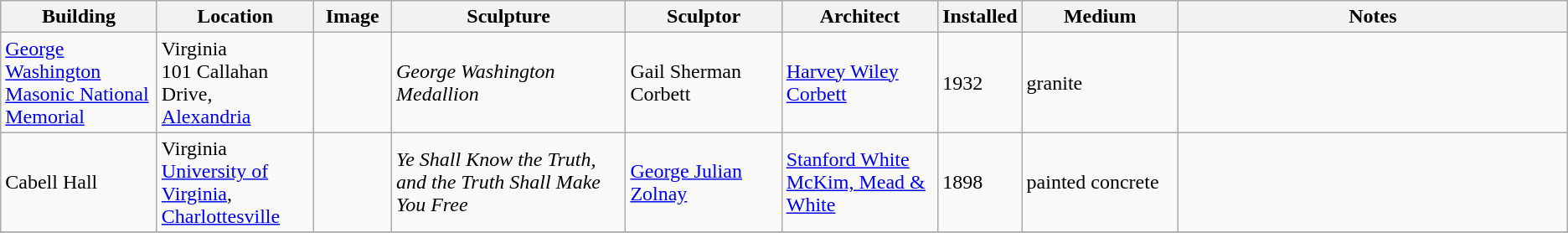<table class="wikitable sortable">
<tr>
<th width="10%">Building</th>
<th width="10%">Location</th>
<th width="5%">Image</th>
<th width="15%">Sculpture</th>
<th width="10%">Sculptor</th>
<th width="10%">Architect</th>
<th width="5%">Installed</th>
<th width="10%">Medium</th>
<th width="25%">Notes</th>
</tr>
<tr>
<td><a href='#'>George Washington Masonic National Memorial</a></td>
<td>Virginia<br>101 Callahan Drive,<br><a href='#'>Alexandria</a></td>
<td></td>
<td><em>George Washington Medallion</em></td>
<td>Gail Sherman Corbett</td>
<td><a href='#'>Harvey Wiley Corbett</a></td>
<td>1932</td>
<td>granite</td>
<td></td>
</tr>
<tr>
<td>Cabell Hall</td>
<td>Virginia<br><a href='#'>University of Virginia</a>,<br><a href='#'>Charlottesville</a></td>
<td></td>
<td><em>Ye Shall Know the Truth, and the Truth Shall Make You Free</em></td>
<td><a href='#'>George Julian Zolnay</a></td>
<td><a href='#'>Stanford White</a><br><a href='#'>McKim, Mead & White</a></td>
<td>1898</td>
<td>painted concrete</td>
<td></td>
</tr>
<tr>
</tr>
</table>
